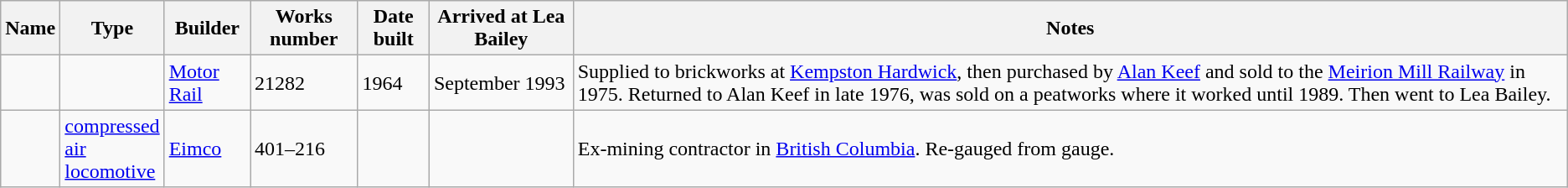<table class="sort wikitable sortable">
<tr>
<th>Name</th>
<th width="75pt">Type</th>
<th>Builder</th>
<th>Works number</th>
<th>Date built</th>
<th>Arrived at Lea Bailey</th>
<th>Notes</th>
</tr>
<tr>
<td></td>
<td></td>
<td><a href='#'>Motor Rail</a></td>
<td>21282</td>
<td>1964</td>
<td>September 1993</td>
<td>Supplied to brickworks at <a href='#'>Kempston Hardwick</a>, then purchased by <a href='#'>Alan Keef</a> and sold to the <a href='#'>Meirion Mill Railway</a> in 1975. Returned to Alan Keef in late 1976, was sold on a peatworks where it worked until 1989. Then went to Lea Bailey.</td>
</tr>
<tr>
<td></td>
<td> <a href='#'>compressed air locomotive</a></td>
<td><a href='#'>Eimco</a></td>
<td>401–216</td>
<td></td>
<td></td>
<td>Ex-mining contractor in <a href='#'>British Columbia</a>. Re-gauged from  gauge.</td>
</tr>
</table>
